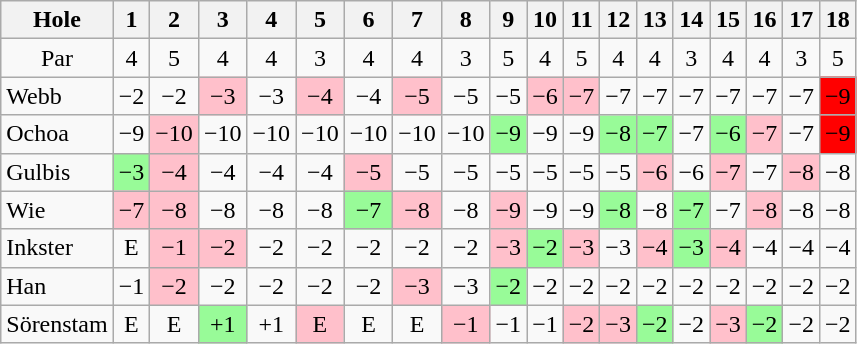<table class="wikitable" style="text-align:center">
<tr>
<th>Hole</th>
<th>1</th>
<th>2</th>
<th>3</th>
<th>4</th>
<th>5</th>
<th>6</th>
<th>7</th>
<th>8</th>
<th>9</th>
<th>10</th>
<th>11</th>
<th>12</th>
<th>13</th>
<th>14</th>
<th>15</th>
<th>16</th>
<th>17</th>
<th>18</th>
</tr>
<tr>
<td>Par</td>
<td>4</td>
<td>5</td>
<td>4</td>
<td>4</td>
<td>3</td>
<td>4</td>
<td>4</td>
<td>3</td>
<td>5</td>
<td>4</td>
<td>5</td>
<td>4</td>
<td>4</td>
<td>3</td>
<td>4</td>
<td>4</td>
<td>3</td>
<td>5</td>
</tr>
<tr>
<td align=left> Webb</td>
<td>−2</td>
<td>−2</td>
<td style="background: Pink;">−3</td>
<td>−3</td>
<td style="background: Pink;">−4</td>
<td>−4</td>
<td style="background: Pink;">−5</td>
<td>−5</td>
<td>−5</td>
<td style="background: Pink;">−6</td>
<td style="background: Pink;">−7</td>
<td>−7</td>
<td>−7</td>
<td>−7</td>
<td>−7</td>
<td>−7</td>
<td>−7</td>
<td style="background: Red;">−9</td>
</tr>
<tr>
<td align=left> Ochoa</td>
<td>−9</td>
<td style="background: Pink;">−10</td>
<td>−10</td>
<td>−10</td>
<td>−10</td>
<td>−10</td>
<td>−10</td>
<td>−10</td>
<td style="background: PaleGreen;">−9</td>
<td>−9</td>
<td>−9</td>
<td style="background: PaleGreen;">−8</td>
<td style="background: PaleGreen;">−7</td>
<td>−7</td>
<td style="background: PaleGreen;">−6</td>
<td style="background: Pink;">−7</td>
<td>−7</td>
<td style="background: Red;">−9</td>
</tr>
<tr>
<td align=left> Gulbis</td>
<td style="background: PaleGreen;">−3</td>
<td style="background: Pink;">−4</td>
<td>−4</td>
<td>−4</td>
<td>−4</td>
<td style="background: Pink;">−5</td>
<td>−5</td>
<td>−5</td>
<td>−5</td>
<td>−5</td>
<td>−5</td>
<td>−5</td>
<td style="background: Pink;">−6</td>
<td>−6</td>
<td style="background: Pink;">−7</td>
<td>−7</td>
<td style="background: Pink;">−8</td>
<td>−8</td>
</tr>
<tr>
<td align=left> Wie</td>
<td style="background: Pink;">−7</td>
<td style="background: Pink;">−8</td>
<td>−8</td>
<td>−8</td>
<td>−8</td>
<td style="background: PaleGreen;">−7</td>
<td style="background: Pink;">−8</td>
<td>−8</td>
<td style="background: Pink;">−9</td>
<td>−9</td>
<td>−9</td>
<td style="background: PaleGreen;">−8</td>
<td>−8</td>
<td style="background: PaleGreen;">−7</td>
<td>−7</td>
<td style="background: Pink;">−8</td>
<td>−8</td>
<td>−8</td>
</tr>
<tr>
<td align=left> Inkster</td>
<td>E</td>
<td style="background: Pink;">−1</td>
<td style="background: Pink;">−2</td>
<td>−2</td>
<td>−2</td>
<td>−2</td>
<td>−2</td>
<td>−2</td>
<td style="background: Pink;">−3</td>
<td style="background: PaleGreen;">−2</td>
<td style="background: Pink;">−3</td>
<td>−3</td>
<td style="background: Pink;">−4</td>
<td style="background: PaleGreen;">−3</td>
<td style="background: Pink;">−4</td>
<td>−4</td>
<td>−4</td>
<td>−4</td>
</tr>
<tr>
<td align=left> Han</td>
<td>−1</td>
<td style="background: Pink;">−2</td>
<td>−2</td>
<td>−2</td>
<td>−2</td>
<td>−2</td>
<td style="background: Pink;">−3</td>
<td>−3</td>
<td style="background: PaleGreen;">−2</td>
<td>−2</td>
<td>−2</td>
<td>−2</td>
<td>−2</td>
<td>−2</td>
<td>−2</td>
<td>−2</td>
<td>−2</td>
<td>−2</td>
</tr>
<tr>
<td align=left> Sörenstam</td>
<td>E</td>
<td>E</td>
<td style="background: PaleGreen;">+1</td>
<td>+1</td>
<td style="background: Pink;">E</td>
<td>E</td>
<td>E</td>
<td style="background: Pink;">−1</td>
<td>−1</td>
<td>−1</td>
<td style="background: Pink;">−2</td>
<td style="background: Pink;">−3</td>
<td style="background: PaleGreen;">−2</td>
<td>−2</td>
<td style="background: Pink;">−3</td>
<td style="background: PaleGreen;">−2</td>
<td>−2</td>
<td>−2</td>
</tr>
</table>
